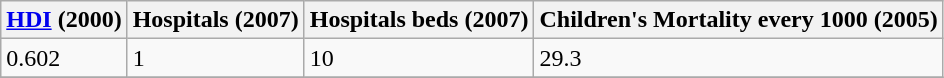<table class="wikitable" border="1">
<tr>
<th><a href='#'>HDI</a> (2000)</th>
<th>Hospitals (2007)</th>
<th>Hospitals beds (2007)</th>
<th>Children's Mortality every 1000 (2005)</th>
</tr>
<tr>
<td>0.602</td>
<td>1</td>
<td>10</td>
<td>29.3</td>
</tr>
<tr>
</tr>
</table>
